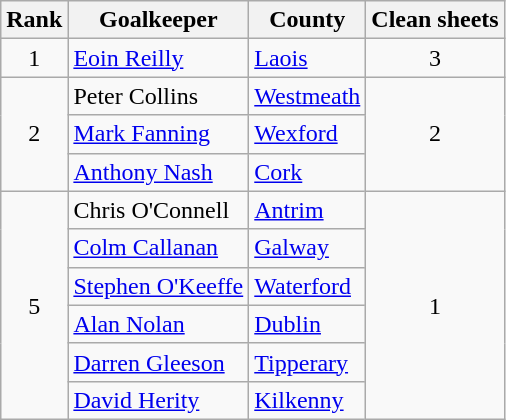<table class="wikitable">
<tr>
<th>Rank</th>
<th>Goalkeeper</th>
<th>County</th>
<th>Clean sheets</th>
</tr>
<tr>
<td rowspan=1 align=center>1</td>
<td><a href='#'>Eoin Reilly</a></td>
<td> <a href='#'>Laois</a></td>
<td rowspan=1 align=center>3</td>
</tr>
<tr>
<td rowspan=3 align=center>2</td>
<td>Peter Collins</td>
<td> <a href='#'>Westmeath</a></td>
<td rowspan=3 align=center>2</td>
</tr>
<tr>
<td><a href='#'>Mark Fanning</a></td>
<td> <a href='#'>Wexford</a></td>
</tr>
<tr>
<td><a href='#'>Anthony Nash</a></td>
<td> <a href='#'>Cork</a></td>
</tr>
<tr>
<td rowspan=6 align=center>5</td>
<td>Chris O'Connell</td>
<td> <a href='#'>Antrim</a></td>
<td rowspan=6 align=center>1</td>
</tr>
<tr>
<td><a href='#'>Colm Callanan</a></td>
<td> <a href='#'>Galway</a></td>
</tr>
<tr>
<td><a href='#'>Stephen O'Keeffe</a></td>
<td> <a href='#'>Waterford</a></td>
</tr>
<tr>
<td><a href='#'>Alan Nolan</a></td>
<td> <a href='#'>Dublin</a></td>
</tr>
<tr>
<td><a href='#'>Darren Gleeson</a></td>
<td> <a href='#'>Tipperary</a></td>
</tr>
<tr>
<td><a href='#'>David Herity</a></td>
<td> <a href='#'>Kilkenny</a></td>
</tr>
</table>
